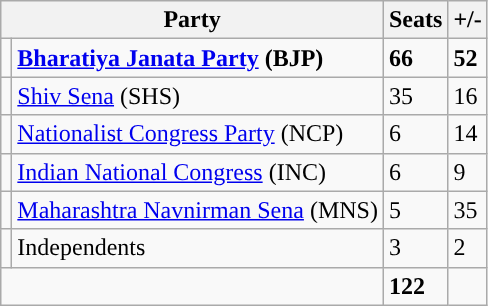<table class="wikitable">
<tr>
<th colspan="2">Party</th>
<th>Seats</th>
<th>+/-</th>
</tr>
<tr>
<td style="background-color: "></td>
<td><strong><a href='#'>Bharatiya Janata Party</a> (BJP)</strong></td>
<td><strong>66</strong></td>
<td><strong> 52</strong></td>
</tr>
<tr>
<td style="background-color: "></td>
<td><a href='#'>Shiv Sena</a> (SHS)</td>
<td>35</td>
<td> 16</td>
</tr>
<tr>
<td style="background-color: "></td>
<td><a href='#'>Nationalist Congress Party</a> (NCP)</td>
<td>6</td>
<td> 14</td>
</tr>
<tr>
<td style="background-color: "></td>
<td><a href='#'>Indian National Congress</a> (INC)</td>
<td>6</td>
<td> 9</td>
</tr>
<tr>
<td style="background-color: "></td>
<td><a href='#'>Maharashtra Navnirman Sena</a> (MNS)</td>
<td>5</td>
<td> 35</td>
</tr>
<tr>
<td style="background-color: "></td>
<td>Independents</td>
<td>3</td>
<td> 2</td>
</tr>
<tr>
<td colspan="2"></td>
<td><strong>122</strong></td>
</tr>
</table>
